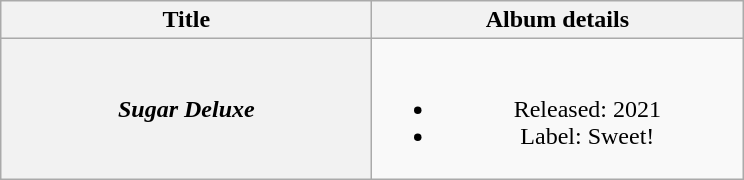<table class="wikitable plainrowheaders" style="text-align:center;">
<tr>
<th rowspan="1" scope="col" style="width:15em;">Title</th>
<th rowspan="1" scope="col" style="width:15em;">Album details</th>
</tr>
<tr>
<th scope="row"><em>Sugar Deluxe</em></th>
<td><br><ul><li>Released: 2021</li><li>Label: Sweet!</li></ul></td>
</tr>
</table>
